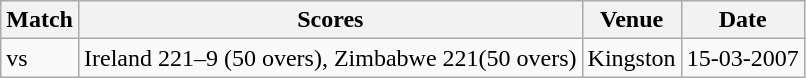<table class="wikitable">
<tr>
<th>Match</th>
<th>Scores</th>
<th>Venue</th>
<th>Date</th>
</tr>
<tr>
<td> vs </td>
<td>Ireland 221–9 (50 overs), Zimbabwe 221(50 overs)</td>
<td>Kingston</td>
<td>15-03-2007</td>
</tr>
</table>
